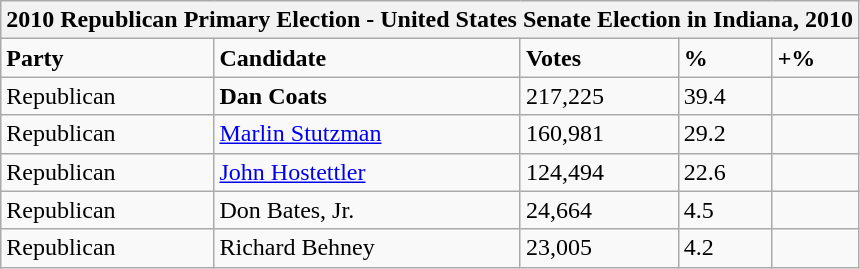<table class="wikitable">
<tr>
<th colspan="5">2010 Republican Primary Election - United States Senate Election in Indiana, 2010</th>
</tr>
<tr>
<td><strong>Party</strong></td>
<td><strong>Candidate</strong></td>
<td><strong>Votes</strong></td>
<td><strong>%</strong></td>
<td><strong>+%</strong></td>
</tr>
<tr>
<td>Republican</td>
<td><strong>Dan Coats</strong></td>
<td>217,225</td>
<td>39.4</td>
<td></td>
</tr>
<tr>
<td>Republican</td>
<td><a href='#'>Marlin Stutzman</a></td>
<td>160,981</td>
<td>29.2</td>
<td></td>
</tr>
<tr>
<td>Republican</td>
<td><a href='#'>John Hostettler</a></td>
<td>124,494</td>
<td>22.6</td>
<td></td>
</tr>
<tr>
<td>Republican</td>
<td>Don Bates, Jr.</td>
<td>24,664</td>
<td>4.5</td>
<td></td>
</tr>
<tr>
<td>Republican</td>
<td>Richard Behney</td>
<td>23,005</td>
<td>4.2</td>
<td></td>
</tr>
</table>
